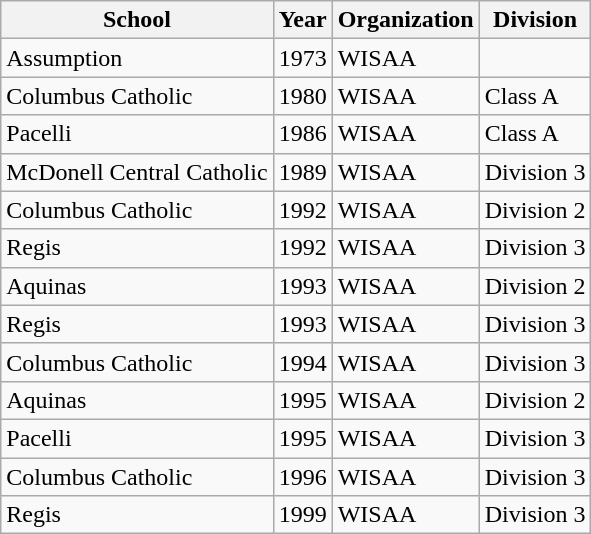<table class="wikitable">
<tr>
<th>School</th>
<th>Year</th>
<th>Organization</th>
<th>Division</th>
</tr>
<tr>
<td>Assumption</td>
<td>1973</td>
<td>WISAA</td>
<td></td>
</tr>
<tr>
<td>Columbus Catholic</td>
<td>1980</td>
<td>WISAA</td>
<td>Class A</td>
</tr>
<tr>
<td>Pacelli</td>
<td>1986</td>
<td>WISAA</td>
<td>Class A</td>
</tr>
<tr>
<td>McDonell Central Catholic</td>
<td>1989</td>
<td>WISAA</td>
<td>Division 3</td>
</tr>
<tr>
<td>Columbus Catholic</td>
<td>1992</td>
<td>WISAA</td>
<td>Division 2</td>
</tr>
<tr>
<td>Regis</td>
<td>1992</td>
<td>WISAA</td>
<td>Division 3</td>
</tr>
<tr>
<td>Aquinas</td>
<td>1993</td>
<td>WISAA</td>
<td>Division 2</td>
</tr>
<tr>
<td>Regis</td>
<td>1993</td>
<td>WISAA</td>
<td>Division 3</td>
</tr>
<tr>
<td>Columbus Catholic</td>
<td>1994</td>
<td>WISAA</td>
<td>Division 3</td>
</tr>
<tr>
<td>Aquinas</td>
<td>1995</td>
<td>WISAA</td>
<td>Division 2</td>
</tr>
<tr>
<td>Pacelli</td>
<td>1995</td>
<td>WISAA</td>
<td>Division 3</td>
</tr>
<tr>
<td>Columbus Catholic</td>
<td>1996</td>
<td>WISAA</td>
<td>Division 3</td>
</tr>
<tr>
<td>Regis</td>
<td>1999</td>
<td>WISAA</td>
<td>Division 3</td>
</tr>
</table>
